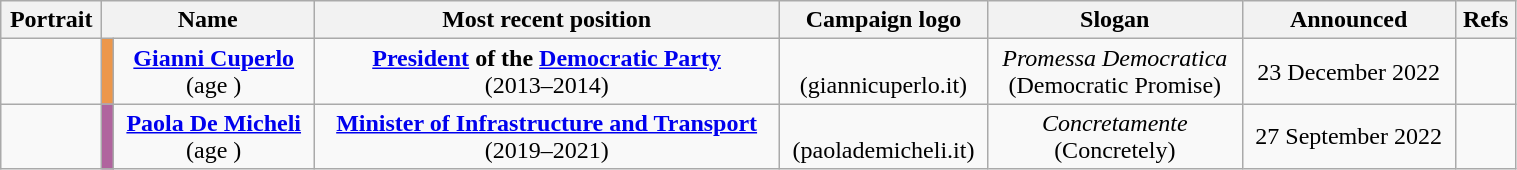<table class="wikitable" style="text-align:center; width:80%; border:1px #AAAAFF solid">
<tr>
<th>Portrait</th>
<th colspan=2>Name</th>
<th>Most recent position</th>
<th>Campaign logo</th>
<th>Slogan</th>
<th>Announced</th>
<th>Refs</th>
</tr>
<tr>
<td></td>
<td style="background:#EC974B;"></td>
<td><strong><a href='#'>Gianni Cuperlo</a></strong><br>(age )</td>
<td><strong><a href='#'>President</a> of the <a href='#'>Democratic Party</a></strong><br>(2013–2014)<br></td>
<td><br>(giannicuperlo.it)</td>
<td><em>Promessa Democratica</em><br>(Democratic Promise)</td>
<td>23 December 2022</td>
<td></td>
</tr>
<tr>
<td></td>
<td style="background:#B0649E;"></td>
<td><strong><a href='#'>Paola De Micheli</a></strong><br>(age )</td>
<td><strong><a href='#'>Minister of Infrastructure and Transport</a></strong><br>(2019–2021)<br></td>
<td><br>(paolademicheli.it)</td>
<td><em>Concretamente</em><br>(Concretely)</td>
<td>27 September 2022</td>
<td></td>
</tr>
</table>
